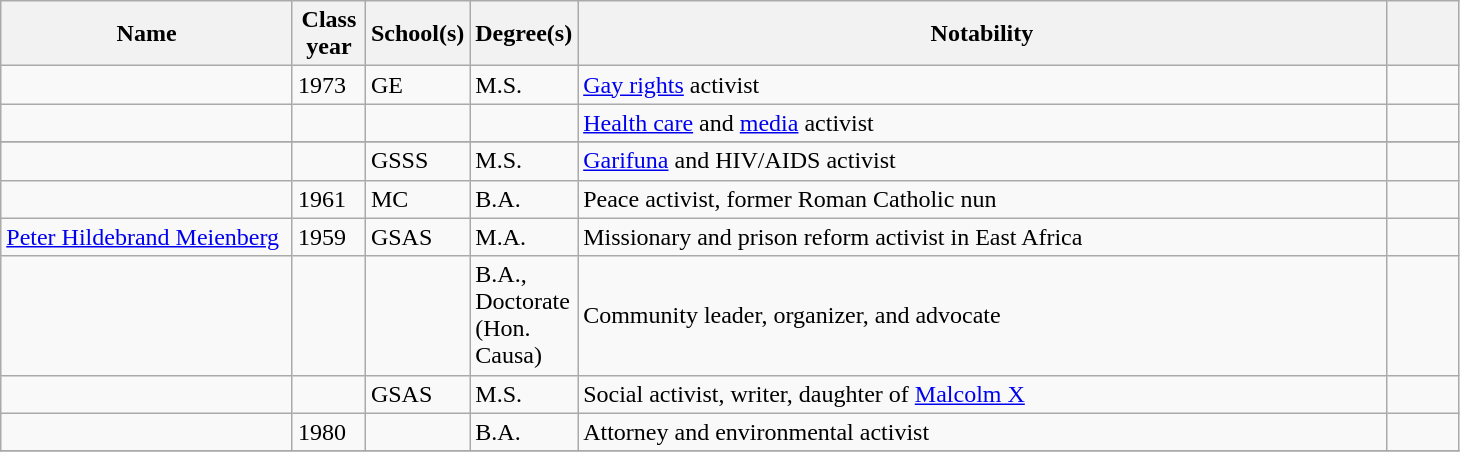<table class="wikitable sortable" style="width:77%">
<tr>
<th style="width:20%;">Name</th>
<th style="width:5%;">Class year</th>
<th style="width:5%;">School(s)</th>
<th style="width:5%;">Degree(s)</th>
<th style="width:*;" class="unsortable">Notability</th>
<th style="width:5%;" class="unsortable"></th>
</tr>
<tr>
<td></td>
<td>1973</td>
<td>GE</td>
<td>M.S.</td>
<td><a href='#'>Gay rights</a> activist</td>
<td align=center></td>
</tr>
<tr>
<td></td>
<td></td>
<td></td>
<td></td>
<td><a href='#'>Health care</a> and <a href='#'>media</a> activist</td>
<td align=center></td>
</tr>
<tr>
</tr>
<tr>
<td></td>
<td></td>
<td>GSSS</td>
<td>M.S.</td>
<td><a href='#'>Garifuna</a> and HIV/AIDS activist</td>
<td align=center></td>
</tr>
<tr>
<td></td>
<td>1961</td>
<td>MC</td>
<td>B.A.</td>
<td>Peace activist, former Roman Catholic nun</td>
<td style="text-align:center;"></td>
</tr>
<tr>
<td><a href='#'>Peter Hildebrand Meienberg</a></td>
<td>1959</td>
<td>GSAS</td>
<td>M.A.</td>
<td>Missionary and prison reform activist in East Africa</td>
<td align=center></td>
</tr>
<tr>
<td></td>
<td></td>
<td></td>
<td>B.A., Doctorate (Hon. Causa)</td>
<td>Community leader, organizer, and advocate</td>
<td style="text-align:center;"></td>
</tr>
<tr>
<td></td>
<td></td>
<td>GSAS</td>
<td>M.S.</td>
<td>Social activist, writer, daughter of <a href='#'>Malcolm X</a></td>
<td style="text-align:Center"></td>
</tr>
<tr>
<td></td>
<td>1980</td>
<td></td>
<td>B.A.</td>
<td>Attorney and environmental activist</td>
<td style=text-align:center></td>
</tr>
<tr>
</tr>
</table>
